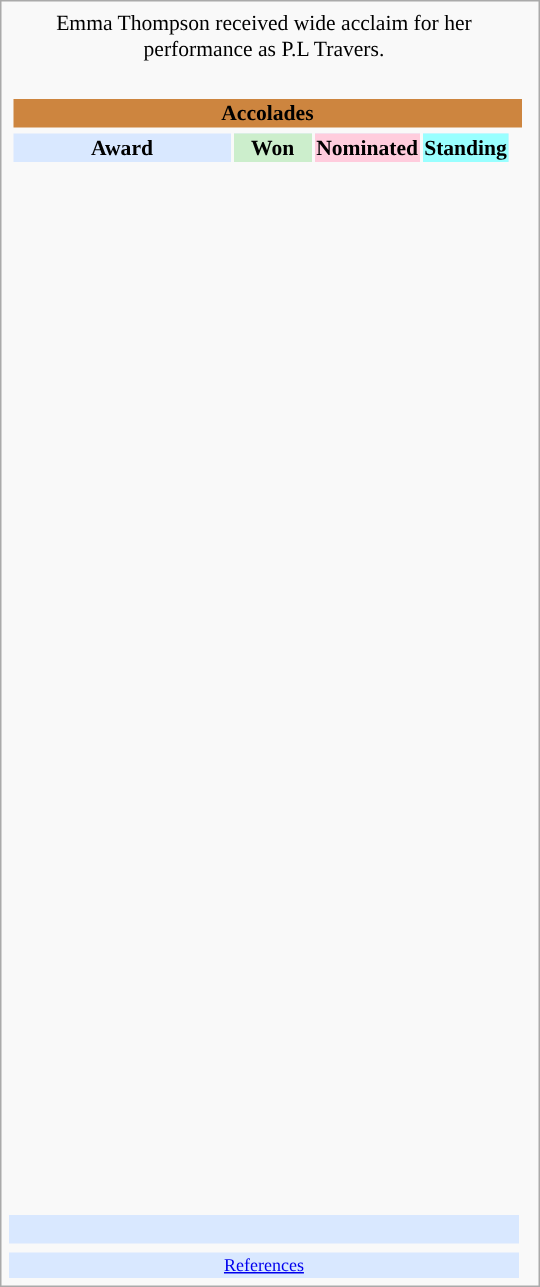<table class="infobox" style="width: 25em; text-align: left; font-size: 90%; vertical-align: middle;">
<tr>
<td colspan="3" style="text-align:center;"> Emma Thompson received wide acclaim for her performance as P.L Travers.</td>
</tr>
<tr>
</tr>
<tr>
<td colspan=5><br><table class="collapsible collapsed" style="width:99%;">
<tr>
<th colspan="5" style="background:peru; text-align:center;">Accolades</th>
</tr>
<tr>
</tr>
<tr style="background:#d9e8ff; text-align:center;">
<td style="text-align:center;"><strong>Award</strong></td>
<td style="text-align:center; background:#cec; text-size:0.9em; width:50px;"><strong>Won</strong></td>
<td style="text-align:center; background:#fcd; text-size:0.9em; width:50px;"><strong>Nominated</strong></td>
<td style="text-align:center; background:#9ff; text-size:0.9em; width:50px;"><strong>Standing</strong></td>
</tr>
<tr>
<td style="text-align:center;"><br></td>
<td></td>
<td></td>
<td></td>
</tr>
<tr>
<td style="text-align:center;"><br></td>
<td></td>
<td></td>
<td></td>
</tr>
<tr>
<td style="text-align:center;"><br></td>
<td></td>
<td></td>
<td></td>
</tr>
<tr>
<td style="text-align:center;"><br></td>
<td></td>
<td></td>
<td></td>
</tr>
<tr>
<td style="text-align:center;"><br></td>
<td></td>
<td></td>
<td></td>
</tr>
<tr>
<td style="text-align:center;"><br></td>
<td></td>
<td></td>
<td></td>
</tr>
<tr>
<td style="text-align:center;"><br></td>
<td></td>
<td></td>
<td></td>
</tr>
<tr>
<td style="text-align:center;"><br></td>
<td></td>
<td></td>
<td></td>
</tr>
<tr>
<td style="text-align:center;"><br></td>
<td></td>
<td></td>
<td></td>
</tr>
<tr>
<td style="text-align:center;"><br></td>
<td></td>
<td></td>
<td></td>
</tr>
<tr>
<td style="text-align:center;"><br></td>
<td></td>
<td></td>
<td></td>
</tr>
<tr>
<td style="text-align:center;"><br></td>
<td></td>
<td></td>
<td></td>
</tr>
<tr>
<td style="text-align:center;"><br></td>
<td></td>
<td></td>
<td></td>
</tr>
<tr>
<td style="text-align:center;"><br></td>
<td></td>
<td></td>
<td></td>
</tr>
<tr>
<td style="text-align:center;"><br></td>
<td></td>
<td></td>
<td></td>
</tr>
<tr>
<td style="text-align:center;"><br></td>
<td></td>
<td></td>
<td></td>
</tr>
<tr>
<td style="text-align:center;"><br></td>
<td></td>
<td></td>
<td></td>
</tr>
<tr>
<td style="text-align:center;"><br></td>
<td></td>
<td></td>
<td></td>
</tr>
<tr>
<td style="text-align:center;"><br></td>
<td></td>
<td></td>
<td></td>
</tr>
<tr>
<td style="text-align:center;"><br></td>
<td></td>
<td></td>
<td></td>
</tr>
<tr>
<td style="text-align:center;"><br></td>
<td></td>
<td></td>
<td></td>
</tr>
<tr>
<td style="text-align:center;"><br></td>
<td></td>
<td></td>
<td></td>
</tr>
<tr>
<td style="text-align:center;"><br></td>
<td></td>
<td></td>
<td></td>
</tr>
<tr>
<td style="text-align:center;"><br></td>
<td></td>
<td></td>
<td></td>
</tr>
<tr>
<td style="text-align:center;"><br></td>
<td></td>
<td></td>
<td></td>
</tr>
<tr>
<td style="text-align:center;"><br></td>
<td></td>
<td></td>
<td></td>
</tr>
<tr>
<td style="text-align:center;"><br></td>
<td></td>
<td></td>
<td></td>
</tr>
<tr>
<td style="text-align:center;"><br></td>
<td></td>
<td></td>
<td></td>
</tr>
<tr>
<td style="text-align:center;"><br></td>
<td></td>
<td></td>
<td></td>
<td></td>
</tr>
<tr>
<td style="text-align:center;"><br></td>
<td></td>
<td></td>
<td></td>
</tr>
<tr>
<td style="text-align:center;"><br></td>
<td></td>
<td></td>
<td></td>
</tr>
<tr>
<td style="text-align:center;"><br></td>
<td></td>
<td></td>
<td></td>
</tr>
<tr>
<td style="text-align:center;"><br></td>
<td></td>
<td></td>
<td></td>
</tr>
<tr>
<td style="text-align:center;"></td>
</tr>
</table>
</td>
</tr>
<tr style="background:#d9e8ff;">
<td style="text-align:center;" colspan="3"><br></td>
</tr>
<tr>
<td></td>
<td></td>
<td></td>
<td style="text-align:center;"></td>
<td style="text-align:center;"></td>
</tr>
<tr style="background:#d9e8ff;">
<td colspan="3" style="font-size: smaller; text-align:center;"><a href='#'>References</a></td>
</tr>
</table>
